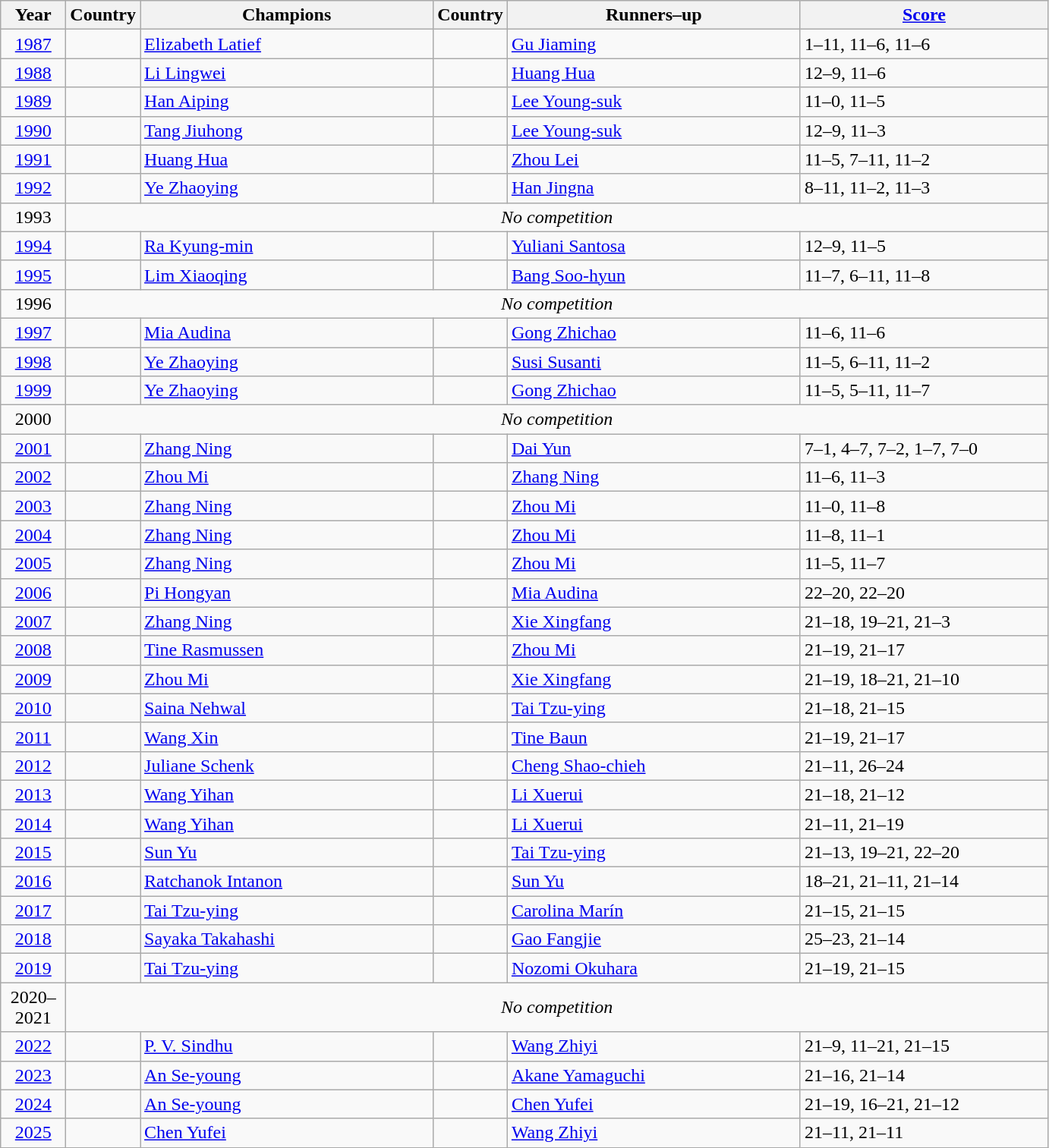<table class="sortable wikitable">
<tr>
<th width=50>Year</th>
<th width=50>Country</th>
<th width=250>Champions</th>
<th width=50>Country</th>
<th width=250>Runners–up</th>
<th class="unsortable" width=210><a href='#'>Score</a></th>
</tr>
<tr>
<td align=center><a href='#'>1987</a></td>
<td></td>
<td><a href='#'>Elizabeth Latief</a></td>
<td></td>
<td><a href='#'>Gu Jiaming</a></td>
<td>1–11, 11–6, 11–6</td>
</tr>
<tr>
<td align=center><a href='#'>1988</a></td>
<td></td>
<td><a href='#'>Li Lingwei</a></td>
<td></td>
<td><a href='#'>Huang Hua</a></td>
<td>12–9, 11–6</td>
</tr>
<tr>
<td align=center><a href='#'>1989</a></td>
<td></td>
<td><a href='#'>Han Aiping</a></td>
<td></td>
<td><a href='#'>Lee Young-suk</a></td>
<td>11–0, 11–5</td>
</tr>
<tr>
<td align=center><a href='#'>1990</a></td>
<td></td>
<td><a href='#'>Tang Jiuhong</a></td>
<td></td>
<td><a href='#'>Lee Young-suk</a></td>
<td>12–9, 11–3</td>
</tr>
<tr>
<td align=center><a href='#'>1991</a></td>
<td></td>
<td><a href='#'>Huang Hua</a></td>
<td></td>
<td><a href='#'>Zhou Lei</a></td>
<td>11–5, 7–11, 11–2</td>
</tr>
<tr>
<td align=center><a href='#'>1992</a></td>
<td></td>
<td><a href='#'>Ye Zhaoying</a></td>
<td></td>
<td><a href='#'>Han Jingna</a></td>
<td>8–11, 11–2, 11–3</td>
</tr>
<tr>
<td align=center>1993</td>
<td colspan=5 align=center><em>No competition</em></td>
</tr>
<tr>
<td align=center><a href='#'>1994</a></td>
<td></td>
<td><a href='#'>Ra Kyung-min</a></td>
<td></td>
<td><a href='#'>Yuliani Santosa</a></td>
<td>12–9, 11–5</td>
</tr>
<tr>
<td align=center><a href='#'>1995</a></td>
<td></td>
<td><a href='#'>Lim Xiaoqing</a></td>
<td></td>
<td><a href='#'>Bang Soo-hyun</a></td>
<td>11–7, 6–11, 11–8</td>
</tr>
<tr>
<td align=center>1996</td>
<td colspan=5 align=center><em>No competition</em></td>
</tr>
<tr>
<td align=center><a href='#'>1997</a></td>
<td></td>
<td><a href='#'>Mia Audina</a></td>
<td></td>
<td><a href='#'>Gong Zhichao</a></td>
<td>11–6, 11–6</td>
</tr>
<tr>
<td align=center><a href='#'>1998</a></td>
<td></td>
<td><a href='#'>Ye Zhaoying</a></td>
<td></td>
<td><a href='#'>Susi Susanti</a></td>
<td>11–5, 6–11, 11–2</td>
</tr>
<tr>
<td align=center><a href='#'>1999</a></td>
<td></td>
<td><a href='#'>Ye Zhaoying</a></td>
<td></td>
<td><a href='#'>Gong Zhichao</a></td>
<td>11–5, 5–11, 11–7</td>
</tr>
<tr>
<td align=center>2000</td>
<td colspan=5 align=center><em>No competition</em></td>
</tr>
<tr>
<td align=center><a href='#'>2001</a></td>
<td></td>
<td><a href='#'>Zhang Ning</a></td>
<td></td>
<td><a href='#'>Dai Yun</a></td>
<td>7–1, 4–7, 7–2, 1–7, 7–0</td>
</tr>
<tr>
<td align=center><a href='#'>2002</a></td>
<td></td>
<td><a href='#'>Zhou Mi</a></td>
<td></td>
<td><a href='#'>Zhang Ning</a></td>
<td>11–6, 11–3</td>
</tr>
<tr>
<td align=center><a href='#'>2003</a></td>
<td></td>
<td><a href='#'>Zhang Ning</a></td>
<td></td>
<td><a href='#'>Zhou Mi</a></td>
<td>11–0, 11–8</td>
</tr>
<tr>
<td align=center><a href='#'>2004</a></td>
<td></td>
<td><a href='#'>Zhang Ning</a></td>
<td></td>
<td><a href='#'>Zhou Mi</a></td>
<td>11–8, 11–1</td>
</tr>
<tr>
<td align=center><a href='#'>2005</a></td>
<td></td>
<td><a href='#'>Zhang Ning</a></td>
<td></td>
<td><a href='#'>Zhou Mi</a></td>
<td>11–5, 11–7</td>
</tr>
<tr>
<td align=center><a href='#'>2006</a></td>
<td></td>
<td><a href='#'>Pi Hongyan</a></td>
<td></td>
<td><a href='#'>Mia Audina</a></td>
<td>22–20, 22–20</td>
</tr>
<tr>
<td align=center><a href='#'>2007</a></td>
<td></td>
<td><a href='#'>Zhang Ning</a></td>
<td></td>
<td><a href='#'>Xie Xingfang</a></td>
<td>21–18, 19–21, 21–3</td>
</tr>
<tr>
<td align=center><a href='#'>2008</a></td>
<td></td>
<td><a href='#'>Tine Rasmussen</a></td>
<td></td>
<td><a href='#'>Zhou Mi</a></td>
<td>21–19, 21–17</td>
</tr>
<tr>
<td align=center><a href='#'>2009</a></td>
<td></td>
<td><a href='#'>Zhou Mi</a></td>
<td></td>
<td><a href='#'>Xie Xingfang</a></td>
<td>21–19, 18–21, 21–10</td>
</tr>
<tr>
<td align=center><a href='#'>2010</a></td>
<td></td>
<td><a href='#'>Saina Nehwal</a></td>
<td></td>
<td><a href='#'>Tai Tzu-ying</a></td>
<td>21–18, 21–15</td>
</tr>
<tr>
<td align=center><a href='#'>2011</a></td>
<td></td>
<td><a href='#'>Wang Xin</a></td>
<td></td>
<td><a href='#'>Tine Baun</a></td>
<td>21–19, 21–17</td>
</tr>
<tr>
<td align=center><a href='#'>2012</a></td>
<td></td>
<td><a href='#'>Juliane Schenk</a></td>
<td></td>
<td><a href='#'>Cheng Shao-chieh</a></td>
<td>21–11, 26–24</td>
</tr>
<tr>
<td align=center><a href='#'>2013</a></td>
<td></td>
<td><a href='#'>Wang Yihan</a></td>
<td></td>
<td><a href='#'>Li Xuerui</a></td>
<td>21–18, 21–12</td>
</tr>
<tr>
<td align=center><a href='#'>2014</a></td>
<td></td>
<td><a href='#'>Wang Yihan</a></td>
<td></td>
<td><a href='#'>Li Xuerui</a></td>
<td>21–11, 21–19</td>
</tr>
<tr>
<td align=center><a href='#'>2015</a></td>
<td></td>
<td><a href='#'>Sun Yu</a></td>
<td></td>
<td><a href='#'>Tai Tzu-ying</a></td>
<td>21–13, 19–21, 22–20</td>
</tr>
<tr>
<td align=center><a href='#'>2016</a></td>
<td></td>
<td><a href='#'>Ratchanok Intanon</a></td>
<td></td>
<td><a href='#'>Sun Yu</a></td>
<td>18–21, 21–11, 21–14</td>
</tr>
<tr>
<td align=center><a href='#'>2017</a></td>
<td></td>
<td><a href='#'>Tai Tzu-ying</a></td>
<td></td>
<td><a href='#'>Carolina Marín</a></td>
<td>21–15, 21–15</td>
</tr>
<tr>
<td align=center><a href='#'>2018</a></td>
<td></td>
<td><a href='#'>Sayaka Takahashi</a></td>
<td></td>
<td><a href='#'>Gao Fangjie</a></td>
<td>25–23, 21–14</td>
</tr>
<tr>
<td align=center><a href='#'>2019</a></td>
<td></td>
<td><a href='#'>Tai Tzu-ying</a></td>
<td></td>
<td><a href='#'>Nozomi Okuhara</a></td>
<td>21–19, 21–15</td>
</tr>
<tr>
<td align=center>2020–2021</td>
<td colspan=5 align=center><em>No competition</em></td>
</tr>
<tr>
<td align=center><a href='#'>2022</a></td>
<td></td>
<td><a href='#'>P. V. Sindhu</a></td>
<td></td>
<td><a href='#'>Wang Zhiyi</a></td>
<td>21–9, 11–21, 21–15</td>
</tr>
<tr>
<td align=center><a href='#'>2023</a></td>
<td></td>
<td><a href='#'>An Se-young</a></td>
<td></td>
<td><a href='#'>Akane Yamaguchi</a></td>
<td>21–16, 21–14</td>
</tr>
<tr>
<td align=center><a href='#'>2024</a></td>
<td></td>
<td><a href='#'>An Se-young</a></td>
<td></td>
<td><a href='#'>Chen Yufei</a></td>
<td>21–19, 16–21, 21–12</td>
</tr>
<tr>
<td align=center><a href='#'>2025</a></td>
<td></td>
<td><a href='#'>Chen Yufei</a></td>
<td></td>
<td><a href='#'>Wang Zhiyi</a></td>
<td>21–11, 21–11</td>
</tr>
</table>
